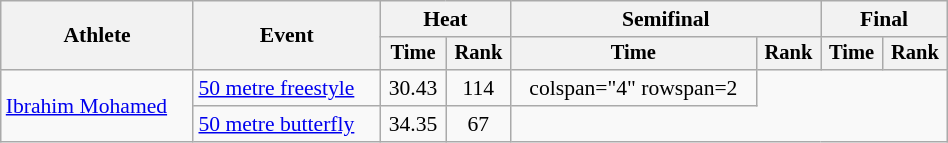<table class="wikitable" style="text-align:center; font-size:90%; width:50%;">
<tr>
<th rowspan="2">Athlete</th>
<th rowspan="2">Event</th>
<th colspan="2">Heat</th>
<th colspan="2">Semifinal</th>
<th colspan="2">Final</th>
</tr>
<tr style="font-size:95%">
<th>Time</th>
<th>Rank</th>
<th>Time</th>
<th>Rank</th>
<th>Time</th>
<th>Rank</th>
</tr>
<tr align=center>
<td align=left rowspan=2><a href='#'>Ibrahim Mohamed</a></td>
<td align=left><a href='#'>50 metre freestyle</a></td>
<td>30.43</td>
<td>114</td>
<td>colspan="4" rowspan=2 </td>
</tr>
<tr align=center>
<td align=left><a href='#'>50 metre butterfly</a></td>
<td>34.35</td>
<td>67</td>
</tr>
</table>
